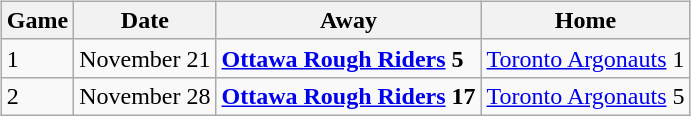<table cellspacing="10">
<tr>
<td valign="top"><br><table class="wikitable">
<tr>
<th>Game</th>
<th>Date</th>
<th>Away</th>
<th>Home</th>
</tr>
<tr>
<td>1</td>
<td>November 21</td>
<td><strong><a href='#'>Ottawa Rough Riders</a> 5</strong></td>
<td><a href='#'>Toronto Argonauts</a> 1</td>
</tr>
<tr>
<td>2</td>
<td>November 28</td>
<td><strong><a href='#'>Ottawa Rough Riders</a> 17</strong></td>
<td><a href='#'>Toronto Argonauts</a> 5</td>
</tr>
</table>
</td>
</tr>
</table>
